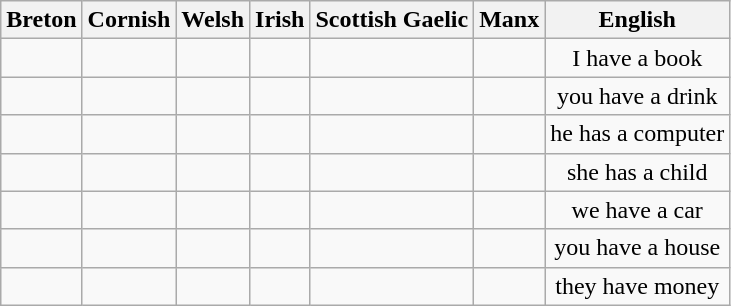<table class="wikitable" style="text-align: center;">
<tr>
<th>Breton</th>
<th>Cornish</th>
<th>Welsh</th>
<th>Irish</th>
<th>Scottish Gaelic</th>
<th>Manx</th>
<th>English</th>
</tr>
<tr>
<td></td>
<td></td>
<td></td>
<td></td>
<td></td>
<td></td>
<td>I have a book</td>
</tr>
<tr>
<td></td>
<td></td>
<td></td>
<td></td>
<td></td>
<td></td>
<td>you have a drink</td>
</tr>
<tr>
<td></td>
<td></td>
<td></td>
<td></td>
<td></td>
<td></td>
<td>he has a computer</td>
</tr>
<tr>
<td></td>
<td></td>
<td></td>
<td></td>
<td></td>
<td></td>
<td>she has a child</td>
</tr>
<tr>
<td></td>
<td></td>
<td></td>
<td></td>
<td></td>
<td></td>
<td>we have a car</td>
</tr>
<tr>
<td></td>
<td></td>
<td></td>
<td></td>
<td></td>
<td></td>
<td>you have a house</td>
</tr>
<tr>
<td></td>
<td></td>
<td></td>
<td></td>
<td></td>
<td></td>
<td>they have money</td>
</tr>
</table>
